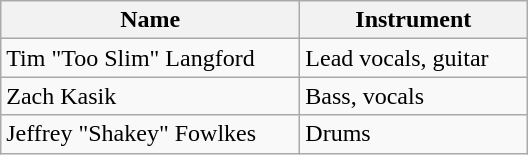<table class="wikitable">
<tr>
<th scope="col" style="width:12em;">Name</th>
<th scope="col" style="width:9em;">Instrument</th>
</tr>
<tr>
<td>Tim "Too Slim" Langford</td>
<td>Lead vocals, guitar</td>
</tr>
<tr>
<td>Zach Kasik</td>
<td>Bass, vocals</td>
</tr>
<tr>
<td>Jeffrey "Shakey" Fowlkes</td>
<td>Drums</td>
</tr>
</table>
